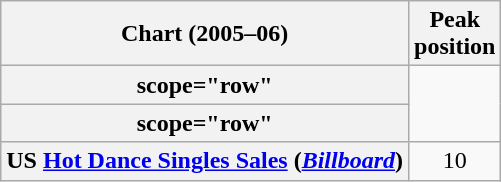<table class="wikitable sortable plainrowheaders">
<tr>
<th>Chart (2005–06)</th>
<th>Peak<br>position</th>
</tr>
<tr>
<th>scope="row"</th>
</tr>
<tr>
<th>scope="row"</th>
</tr>
<tr>
<th scope="row">US <a href='#'>Hot Dance Singles Sales</a> (<em><a href='#'>Billboard</a></em>)</th>
<td align=center>10</td>
</tr>
</table>
